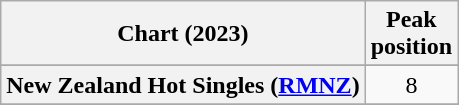<table class="wikitable sortable plainrowheaders" style="text-align:center">
<tr>
<th scope="col">Chart (2023)</th>
<th scope="col">Peak<br>position</th>
</tr>
<tr>
</tr>
<tr>
</tr>
<tr>
<th scope="row">New Zealand Hot Singles (<a href='#'>RMNZ</a>)</th>
<td>8</td>
</tr>
<tr>
</tr>
<tr>
</tr>
</table>
